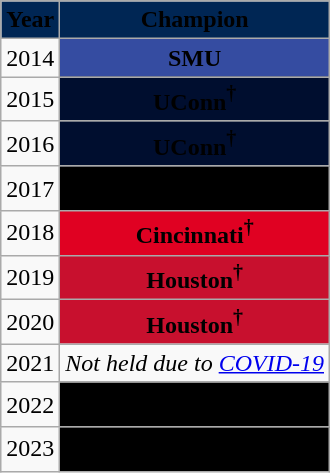<table class="wikitable" style="text-align: center;">
<tr>
<th style="background:#002654;"><span>Year</span></th>
<th style="background:#002654;"><span>Champion</span></th>
</tr>
<tr>
<td>2014</td>
<td style="background:#354ca1;"><span><strong>SMU</strong></span></td>
</tr>
<tr>
<td>2015</td>
<td style="background:#000e2f;"><span><strong>UConn<sup>†</sup></strong></span></td>
</tr>
<tr>
<td>2016</td>
<td style="background:#000e2f;"><span><strong>UConn<sup>†</sup></strong></span></td>
</tr>
<tr>
<td>2017</td>
<td style="background:#000000;"><span><strong>UCF<sup>†</sup></strong></span></td>
</tr>
<tr>
<td>2018</td>
<td style="background:#e00122;"><span><strong>Cincinnati<sup>†</sup></strong></span></td>
</tr>
<tr>
<td>2019</td>
<td style="background:#c8102e;"><span><strong>Houston<sup>†</sup></strong></span></td>
</tr>
<tr>
<td>2020</td>
<td style="background:#c8102e;"><span><strong>Houston<sup>†</sup></strong></span></td>
</tr>
<tr>
<td>2021</td>
<td><em>Not held due to <a href='#'>COVID-19</a></em></td>
</tr>
<tr>
<td>2022</td>
<td style="background:#000000;"><span><strong>UCF<sup>†</sup></strong></span></td>
</tr>
<tr>
<td>2023</td>
<td style="background:#000000;"><span><strong>UCF<sup>†</sup></strong></span></td>
</tr>
</table>
